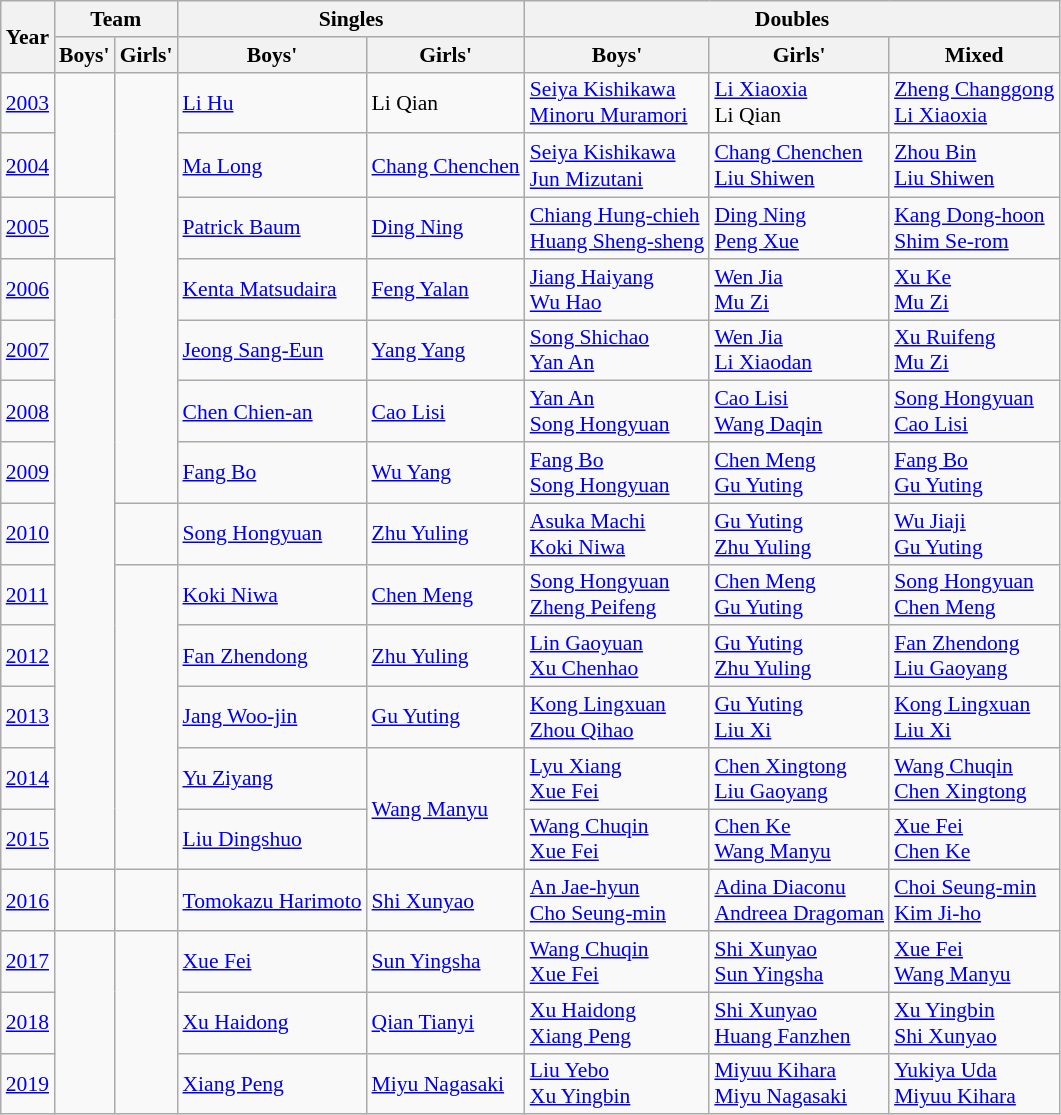<table class="wikitable" style="font-size:90%;">
<tr>
<th rowspan=2>Year</th>
<th colspan=2>Team</th>
<th colspan=2>Singles</th>
<th colspan=3>Doubles</th>
</tr>
<tr>
<th>Boys'</th>
<th>Girls'</th>
<th>Boys'</th>
<th>Girls'</th>
<th>Boys'</th>
<th>Girls'</th>
<th>Mixed</th>
</tr>
<tr>
<td><a href='#'>2003</a></td>
<td rowspan="2"></td>
<td rowspan="7"></td>
<td> <a href='#'>Li Hu</a></td>
<td> Li Qian</td>
<td> <a href='#'>Seiya Kishikawa</a><br> <a href='#'>Minoru Muramori</a></td>
<td> <a href='#'>Li Xiaoxia</a><br> Li Qian</td>
<td> <a href='#'>Zheng Changgong</a><br> <a href='#'>Li Xiaoxia</a></td>
</tr>
<tr>
<td><a href='#'>2004</a></td>
<td> <a href='#'>Ma Long</a></td>
<td> <a href='#'>Chang Chenchen</a></td>
<td> <a href='#'>Seiya Kishikawa</a>　<br>  <a href='#'>Jun Mizutani</a></td>
<td> <a href='#'>Chang Chenchen</a><br> <a href='#'>Liu Shiwen</a></td>
<td> <a href='#'>Zhou Bin</a><br> <a href='#'>Liu Shiwen</a></td>
</tr>
<tr>
<td><a href='#'>2005</a></td>
<td></td>
<td> <a href='#'>Patrick Baum</a></td>
<td> <a href='#'>Ding Ning</a></td>
<td> <a href='#'>Chiang Hung-chieh</a><br> <a href='#'>Huang Sheng-sheng</a></td>
<td> <a href='#'>Ding Ning</a><br> <a href='#'>Peng Xue</a></td>
<td> <a href='#'>Kang Dong-hoon</a><br> <a href='#'>Shim Se-rom</a></td>
</tr>
<tr>
<td><a href='#'>2006</a></td>
<td rowspan="10"></td>
<td> <a href='#'>Kenta Matsudaira</a></td>
<td> <a href='#'>Feng Yalan</a></td>
<td> <a href='#'>Jiang Haiyang</a><br> <a href='#'>Wu Hao</a></td>
<td> <a href='#'>Wen Jia</a><br> <a href='#'>Mu Zi</a></td>
<td> <a href='#'>Xu Ke</a><br> <a href='#'>Mu Zi</a></td>
</tr>
<tr>
<td><a href='#'>2007</a></td>
<td> <a href='#'>Jeong Sang-Eun</a></td>
<td> <a href='#'>Yang Yang</a></td>
<td> <a href='#'>Song Shichao</a><br> <a href='#'>Yan An</a></td>
<td> <a href='#'>Wen Jia</a><br> <a href='#'>Li Xiaodan</a></td>
<td> <a href='#'>Xu Ruifeng</a><br> <a href='#'>Mu Zi</a></td>
</tr>
<tr>
<td><a href='#'>2008</a></td>
<td> <a href='#'>Chen Chien-an</a></td>
<td> <a href='#'>Cao Lisi</a></td>
<td> <a href='#'>Yan An</a><br> <a href='#'>Song Hongyuan</a></td>
<td> <a href='#'>Cao Lisi</a><br> <a href='#'>Wang Daqin</a></td>
<td> <a href='#'>Song Hongyuan</a><br> <a href='#'>Cao Lisi</a></td>
</tr>
<tr>
<td><a href='#'>2009</a></td>
<td> <a href='#'>Fang Bo</a></td>
<td> <a href='#'>Wu Yang</a></td>
<td> <a href='#'>Fang Bo</a><br> <a href='#'>Song Hongyuan</a></td>
<td> <a href='#'>Chen Meng</a><br> <a href='#'>Gu Yuting</a></td>
<td> <a href='#'>Fang Bo</a><br> <a href='#'>Gu Yuting</a></td>
</tr>
<tr>
<td><a href='#'>2010</a></td>
<td></td>
<td> <a href='#'>Song Hongyuan</a></td>
<td> <a href='#'>Zhu Yuling</a></td>
<td> <a href='#'>Asuka Machi</a><br> <a href='#'>Koki Niwa</a></td>
<td> <a href='#'>Gu Yuting</a><br> <a href='#'>Zhu Yuling</a></td>
<td> <a href='#'>Wu Jiaji</a><br> <a href='#'>Gu Yuting</a></td>
</tr>
<tr>
<td><a href='#'>2011</a></td>
<td rowspan="5"></td>
<td> <a href='#'>Koki Niwa</a></td>
<td> <a href='#'>Chen Meng</a></td>
<td> <a href='#'>Song Hongyuan</a><br> <a href='#'>Zheng Peifeng</a></td>
<td> <a href='#'>Chen Meng</a><br> <a href='#'>Gu Yuting</a></td>
<td> <a href='#'>Song Hongyuan</a><br> <a href='#'>Chen Meng</a></td>
</tr>
<tr>
<td><a href='#'>2012</a></td>
<td> <a href='#'>Fan Zhendong</a></td>
<td> <a href='#'>Zhu Yuling</a></td>
<td> <a href='#'>Lin Gaoyuan</a><br> <a href='#'>Xu Chenhao</a></td>
<td> <a href='#'>Gu Yuting</a><br> <a href='#'>Zhu Yuling</a></td>
<td> <a href='#'>Fan Zhendong</a><br> <a href='#'>Liu Gaoyang</a></td>
</tr>
<tr>
<td><a href='#'>2013</a></td>
<td> <a href='#'>Jang Woo-jin</a></td>
<td> <a href='#'>Gu Yuting</a></td>
<td> <a href='#'>Kong Lingxuan</a><br> <a href='#'>Zhou Qihao</a></td>
<td> <a href='#'>Gu Yuting</a><br> <a href='#'>Liu Xi</a></td>
<td> <a href='#'>Kong Lingxuan</a><br> <a href='#'>Liu Xi</a></td>
</tr>
<tr>
<td><a href='#'>2014</a></td>
<td> <a href='#'>Yu Ziyang</a></td>
<td rowspan="2"> <a href='#'>Wang Manyu</a></td>
<td> <a href='#'>Lyu Xiang</a><br> <a href='#'>Xue Fei</a></td>
<td> <a href='#'>Chen Xingtong</a><br> <a href='#'>Liu Gaoyang</a></td>
<td> <a href='#'>Wang Chuqin</a><br> <a href='#'>Chen Xingtong</a></td>
</tr>
<tr>
<td><a href='#'>2015</a></td>
<td> <a href='#'>Liu Dingshuo</a></td>
<td> <a href='#'>Wang Chuqin</a><br> <a href='#'>Xue Fei</a></td>
<td> <a href='#'>Chen Ke</a><br> <a href='#'>Wang Manyu</a></td>
<td> <a href='#'>Xue Fei</a><br> <a href='#'>Chen Ke</a></td>
</tr>
<tr>
<td><a href='#'>2016</a></td>
<td></td>
<td></td>
<td> <a href='#'>Tomokazu Harimoto</a></td>
<td> <a href='#'>Shi Xunyao</a></td>
<td> <a href='#'>An Jae-hyun</a><br> <a href='#'>Cho Seung-min</a></td>
<td> <a href='#'>Adina Diaconu</a><br> <a href='#'>Andreea Dragoman</a></td>
<td> <a href='#'>Choi Seung-min</a><br> <a href='#'>Kim Ji-ho</a></td>
</tr>
<tr>
<td><a href='#'>2017</a></td>
<td rowspan="3"></td>
<td rowspan="3"></td>
<td> <a href='#'>Xue Fei</a></td>
<td> <a href='#'>Sun Yingsha</a></td>
<td> <a href='#'>Wang Chuqin</a><br> <a href='#'>Xue Fei</a></td>
<td> <a href='#'>Shi Xunyao</a><br> <a href='#'>Sun Yingsha</a></td>
<td> <a href='#'>Xue Fei</a><br> <a href='#'>Wang Manyu</a></td>
</tr>
<tr>
<td><a href='#'>2018</a></td>
<td> <a href='#'>Xu Haidong</a></td>
<td> <a href='#'>Qian Tianyi</a></td>
<td> <a href='#'>Xu Haidong</a><br> <a href='#'>Xiang Peng</a></td>
<td> <a href='#'>Shi Xunyao</a><br> <a href='#'>Huang Fanzhen</a></td>
<td> <a href='#'>Xu Yingbin</a><br> <a href='#'>Shi Xunyao</a></td>
</tr>
<tr>
<td><a href='#'>2019</a></td>
<td> <a href='#'>Xiang Peng</a></td>
<td> <a href='#'>Miyu Nagasaki</a></td>
<td> <a href='#'>Liu Yebo</a><br> <a href='#'>Xu Yingbin</a></td>
<td> <a href='#'>Miyuu Kihara</a><br> <a href='#'>Miyu Nagasaki</a></td>
<td> <a href='#'>Yukiya Uda</a><br> <a href='#'>Miyuu Kihara</a></td>
</tr>
</table>
